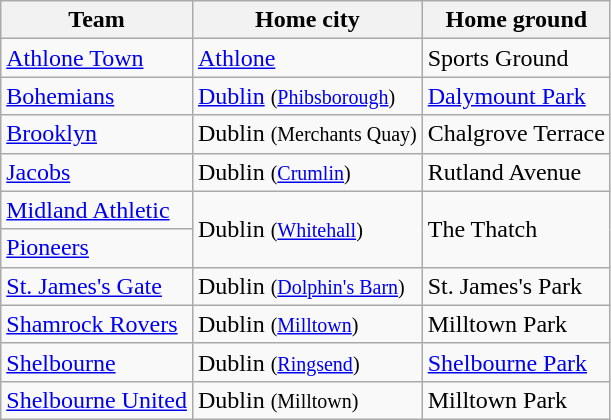<table class="wikitable sortable">
<tr>
<th>Team</th>
<th>Home city</th>
<th>Home ground</th>
</tr>
<tr>
<td><a href='#'>Athlone Town</a></td>
<td><a href='#'>Athlone</a></td>
<td>Sports Ground</td>
</tr>
<tr>
<td><a href='#'>Bohemians</a></td>
<td><a href='#'>Dublin</a> <small>(<a href='#'>Phibsborough</a>)</small></td>
<td><a href='#'>Dalymount Park</a></td>
</tr>
<tr>
<td><a href='#'>Brooklyn</a></td>
<td>Dublin <small>(Merchants Quay)</small></td>
<td>Chalgrove Terrace</td>
</tr>
<tr>
<td><a href='#'>Jacobs</a></td>
<td>Dublin <small>(<a href='#'>Crumlin</a>)</small></td>
<td>Rutland Avenue</td>
</tr>
<tr>
<td><a href='#'>Midland Athletic</a></td>
<td rowspan="2">Dublin <small>(<a href='#'>Whitehall</a>)</small></td>
<td rowspan="2">The Thatch</td>
</tr>
<tr>
<td><a href='#'>Pioneers</a></td>
</tr>
<tr>
<td><a href='#'>St. James's Gate</a></td>
<td>Dublin <small>(<a href='#'>Dolphin's Barn</a>)</small></td>
<td>St. James's Park</td>
</tr>
<tr>
<td><a href='#'>Shamrock Rovers</a></td>
<td>Dublin <small>(<a href='#'>Milltown</a>)</small></td>
<td>Milltown Park </td>
</tr>
<tr>
<td><a href='#'>Shelbourne</a></td>
<td>Dublin <small>(<a href='#'>Ringsend</a>)</small></td>
<td><a href='#'>Shelbourne Park</a></td>
</tr>
<tr>
<td><a href='#'>Shelbourne United</a></td>
<td>Dublin <small>(Milltown)</small></td>
<td>Milltown Park </td>
</tr>
</table>
